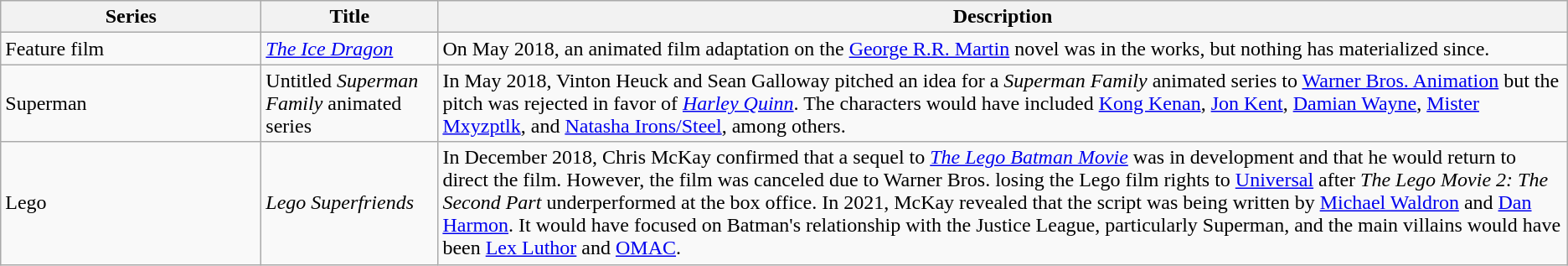<table class="wikitable">
<tr>
<th style="width:150pt;">Series</th>
<th style="width:100pt;">Title</th>
<th>Description</th>
</tr>
<tr>
<td>Feature film</td>
<td><em><a href='#'>The Ice Dragon</a></em></td>
<td>On May 2018, an animated film adaptation on the <a href='#'>George R.R. Martin</a> novel was in the works, but nothing has materialized since.</td>
</tr>
<tr>
<td>Superman</td>
<td>Untitled <em>Superman Family</em> animated series</td>
<td>In May 2018, Vinton Heuck and Sean Galloway pitched an idea for a <em>Superman Family</em> animated series to <a href='#'>Warner Bros. Animation</a> but the pitch was rejected in favor of <em><a href='#'>Harley Quinn</a></em>. The characters would have included <a href='#'>Kong Kenan</a>, <a href='#'>Jon Kent</a>, <a href='#'>Damian Wayne</a>, <a href='#'>Mister Mxyzptlk</a>, and <a href='#'>Natasha Irons/Steel</a>, among others.</td>
</tr>
<tr>
<td>Lego</td>
<td><em>Lego Superfriends</em></td>
<td>In December 2018, Chris McKay confirmed that a sequel to <em><a href='#'>The Lego Batman Movie</a></em> was in development and that he would return to direct the film. However, the film was canceled due to Warner Bros. losing the Lego film rights to <a href='#'>Universal</a> after <em>The Lego Movie 2: The Second Part</em> underperformed at the box office. In 2021, McKay revealed that the script was being written by <a href='#'>Michael Waldron</a> and <a href='#'>Dan Harmon</a>. It would have focused on Batman's relationship with the Justice League, particularly Superman, and the main villains would have been <a href='#'>Lex Luthor</a> and <a href='#'>OMAC</a>.</td>
</tr>
</table>
